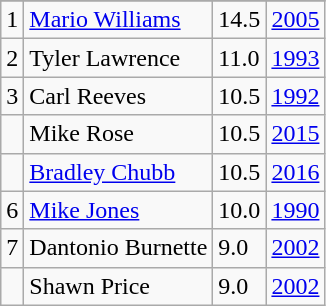<table class="wikitable">
<tr>
</tr>
<tr>
<td>1</td>
<td><a href='#'>Mario Williams</a></td>
<td>14.5</td>
<td><a href='#'>2005</a></td>
</tr>
<tr>
<td>2</td>
<td>Tyler Lawrence</td>
<td>11.0</td>
<td><a href='#'>1993</a></td>
</tr>
<tr>
<td>3</td>
<td>Carl Reeves</td>
<td>10.5</td>
<td><a href='#'>1992</a></td>
</tr>
<tr>
<td></td>
<td>Mike Rose</td>
<td>10.5</td>
<td><a href='#'>2015</a></td>
</tr>
<tr>
<td></td>
<td><a href='#'>Bradley Chubb</a></td>
<td>10.5</td>
<td><a href='#'>2016</a></td>
</tr>
<tr>
<td>6</td>
<td><a href='#'>Mike Jones</a></td>
<td>10.0</td>
<td><a href='#'>1990</a></td>
</tr>
<tr>
<td>7</td>
<td>Dantonio Burnette</td>
<td>9.0</td>
<td><a href='#'>2002</a></td>
</tr>
<tr>
<td></td>
<td>Shawn Price</td>
<td>9.0</td>
<td><a href='#'>2002</a></td>
</tr>
</table>
